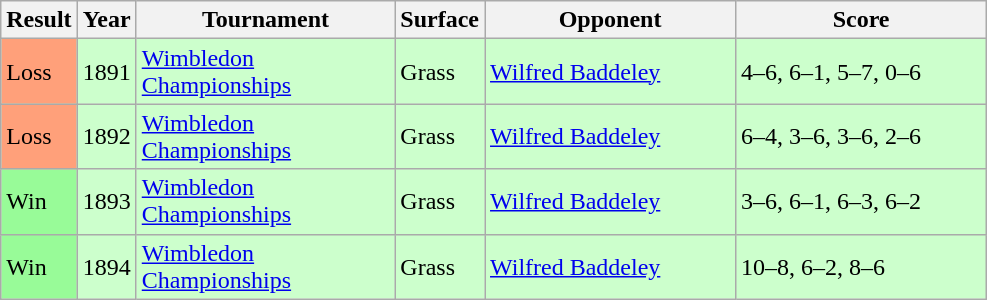<table class="sortable wikitable">
<tr>
<th style="width:40px">Result</th>
<th style="width:30px">Year</th>
<th style="width:165px">Tournament</th>
<th style="width:50px">Surface</th>
<th style="width:160px">Opponent</th>
<th style="width:160px" class="unsortable">Score</th>
</tr>
<tr style="background:#cfc;">
<td style="background:#ffa07a;">Loss</td>
<td>1891</td>
<td><a href='#'>Wimbledon Championships</a></td>
<td>Grass</td>
<td> <a href='#'>Wilfred Baddeley</a></td>
<td>4–6, 6–1, 5–7, 0–6</td>
</tr>
<tr style="background:#cfc;">
<td style="background:#ffa07a;">Loss</td>
<td>1892</td>
<td><a href='#'>Wimbledon Championships</a></td>
<td>Grass</td>
<td> <a href='#'>Wilfred Baddeley</a></td>
<td>6–4, 3–6, 3–6, 2–6</td>
</tr>
<tr style="background:#cfc;">
<td style="background:#98fb98;">Win</td>
<td>1893</td>
<td><a href='#'>Wimbledon Championships</a></td>
<td>Grass</td>
<td> <a href='#'>Wilfred Baddeley</a></td>
<td>3–6, 6–1, 6–3, 6–2</td>
</tr>
<tr style="background:#cfc;">
<td bgcolor="98FB98">Win</td>
<td>1894</td>
<td><a href='#'>Wimbledon Championships</a></td>
<td>Grass</td>
<td> <a href='#'>Wilfred Baddeley</a></td>
<td>10–8, 6–2, 8–6</td>
</tr>
</table>
